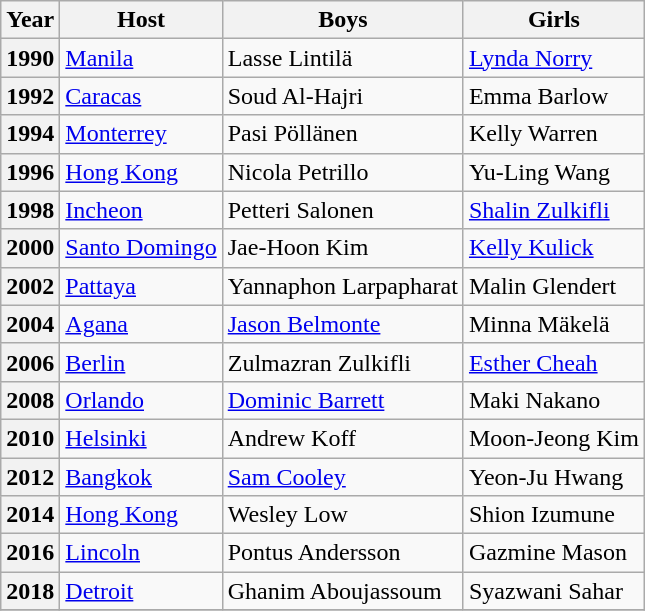<table class="wikitable">
<tr>
<th scope="col">Year</th>
<th scope="col">Host</th>
<th scope="col">Boys</th>
<th scope="col">Girls</th>
</tr>
<tr>
<th scope="row">1990</th>
<td><a href='#'>Manila</a></td>
<td> Lasse Lintilä</td>
<td> <a href='#'>Lynda Norry</a></td>
</tr>
<tr>
<th scope="row">1992</th>
<td><a href='#'>Caracas</a></td>
<td> Soud Al-Hajri</td>
<td> Emma Barlow</td>
</tr>
<tr>
<th scope="row">1994</th>
<td><a href='#'>Monterrey</a></td>
<td> Pasi Pöllänen</td>
<td> Kelly Warren</td>
</tr>
<tr>
<th scope="row">1996</th>
<td><a href='#'>Hong Kong</a></td>
<td> Nicola Petrillo</td>
<td> Yu-Ling Wang</td>
</tr>
<tr>
<th scope="row">1998</th>
<td><a href='#'>Incheon</a></td>
<td> Petteri Salonen</td>
<td> <a href='#'>Shalin Zulkifli</a></td>
</tr>
<tr>
<th scope="row">2000</th>
<td><a href='#'>Santo Domingo</a></td>
<td> Jae-Hoon Kim</td>
<td> <a href='#'>Kelly Kulick</a></td>
</tr>
<tr>
<th scope="row">2002</th>
<td><a href='#'>Pattaya</a></td>
<td> Yannaphon Larpapharat</td>
<td> Malin Glendert</td>
</tr>
<tr>
<th scope="row">2004</th>
<td><a href='#'>Agana</a></td>
<td> <a href='#'>Jason Belmonte</a></td>
<td> Minna Mäkelä</td>
</tr>
<tr>
<th scope="row">2006</th>
<td><a href='#'>Berlin</a></td>
<td> Zulmazran Zulkifli</td>
<td> <a href='#'>Esther Cheah</a></td>
</tr>
<tr>
<th scope="row">2008</th>
<td><a href='#'>Orlando</a></td>
<td> <a href='#'>Dominic Barrett</a></td>
<td> Maki Nakano</td>
</tr>
<tr>
<th scope="row">2010</th>
<td><a href='#'>Helsinki</a></td>
<td> Andrew Koff</td>
<td> Moon-Jeong Kim</td>
</tr>
<tr>
<th scope="row">2012</th>
<td><a href='#'>Bangkok</a></td>
<td> <a href='#'>Sam Cooley</a></td>
<td> Yeon-Ju Hwang</td>
</tr>
<tr>
<th scope="row">2014</th>
<td><a href='#'>Hong Kong</a></td>
<td> Wesley Low</td>
<td> Shion Izumune</td>
</tr>
<tr>
<th scope="row">2016</th>
<td><a href='#'>Lincoln</a></td>
<td> Pontus Andersson</td>
<td> Gazmine Mason</td>
</tr>
<tr>
<th scope="row">2018</th>
<td><a href='#'>Detroit</a></td>
<td> Ghanim Aboujassoum</td>
<td> Syazwani Sahar</td>
</tr>
<tr>
</tr>
</table>
